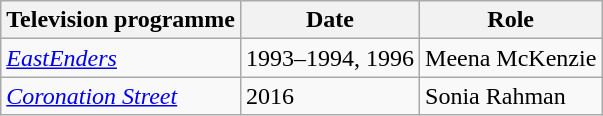<table class="wikitable">
<tr>
<th>Television programme</th>
<th>Date</th>
<th>Role</th>
</tr>
<tr>
<td><em><a href='#'>EastEnders</a></em></td>
<td>1993–1994, 1996</td>
<td>Meena McKenzie</td>
</tr>
<tr>
<td><em><a href='#'>Coronation Street</a></em></td>
<td>2016</td>
<td>Sonia Rahman</td>
</tr>
</table>
